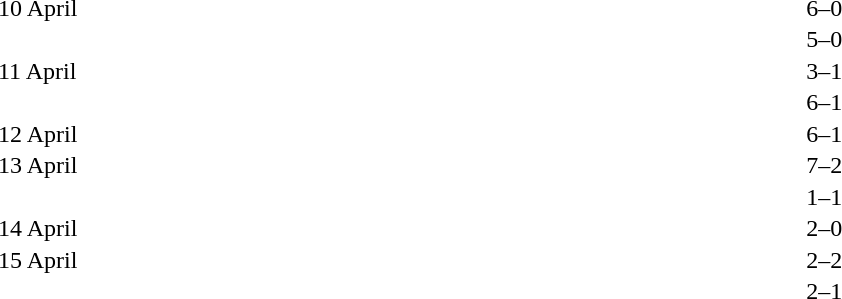<table cellspacing=1 width=70%>
<tr>
<th width=25%></th>
<th width=30%></th>
<th width=15%></th>
<th width=30%></th>
</tr>
<tr>
<td>10 April</td>
<td align=right></td>
<td align=center>6–0</td>
<td></td>
</tr>
<tr>
<td></td>
<td align=right></td>
<td align=center>5–0</td>
<td></td>
</tr>
<tr>
<td>11 April</td>
<td align=right></td>
<td align=center>3–1</td>
<td></td>
</tr>
<tr>
<td></td>
<td align=right></td>
<td align=center>6–1</td>
<td></td>
</tr>
<tr>
<td>12 April</td>
<td align=right></td>
<td align=center>6–1</td>
<td></td>
</tr>
<tr>
<td>13 April</td>
<td align=right></td>
<td align=center>7–2</td>
<td></td>
</tr>
<tr>
<td></td>
<td align=right></td>
<td align=center>1–1</td>
<td></td>
</tr>
<tr>
<td>14 April</td>
<td align=right></td>
<td align=center>2–0</td>
<td></td>
</tr>
<tr>
<td>15 April</td>
<td align=right></td>
<td align=center>2–2</td>
<td></td>
</tr>
<tr>
<td></td>
<td align=right></td>
<td align=center>2–1</td>
<td></td>
</tr>
</table>
